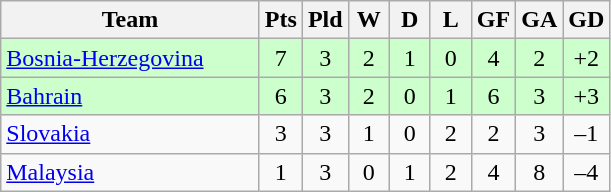<table class="wikitable" style="text-align: center;">
<tr>
<th width="165">Team</th>
<th width="20">Pts</th>
<th width="20">Pld</th>
<th width="20">W</th>
<th width="20">D</th>
<th width="20">L</th>
<th width="20">GF</th>
<th width="20">GA</th>
<th width="20">GD</th>
</tr>
<tr style="background: #ccffcc;">
<td style="text-align:left;"> <a href='#'>Bosnia-Herzegovina</a></td>
<td>7</td>
<td>3</td>
<td>2</td>
<td>1</td>
<td>0</td>
<td>4</td>
<td>2</td>
<td>+2</td>
</tr>
<tr style="background: #ccffcc;">
<td style="text-align:left;"> <a href='#'>Bahrain</a></td>
<td>6</td>
<td>3</td>
<td>2</td>
<td>0</td>
<td>1</td>
<td>6</td>
<td>3</td>
<td>+3</td>
</tr>
<tr bgcolor=>
<td style="text-align:left;"> <a href='#'>Slovakia</a></td>
<td>3</td>
<td>3</td>
<td>1</td>
<td>0</td>
<td>2</td>
<td>2</td>
<td>3</td>
<td>–1</td>
</tr>
<tr bgcolor=>
<td style="text-align:left;"> <a href='#'>Malaysia</a></td>
<td>1</td>
<td>3</td>
<td>0</td>
<td>1</td>
<td>2</td>
<td>4</td>
<td>8</td>
<td>–4</td>
</tr>
</table>
